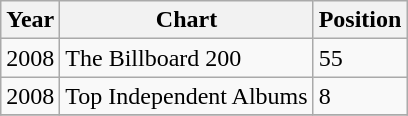<table class="wikitable">
<tr>
<th align="left">Year</th>
<th align="left">Chart</th>
<th align="left">Position</th>
</tr>
<tr>
<td align="left">2008</td>
<td align="left">The Billboard 200</td>
<td align="left">55</td>
</tr>
<tr>
<td align="left">2008</td>
<td align="left">Top Independent Albums</td>
<td align="left">8</td>
</tr>
<tr>
</tr>
</table>
